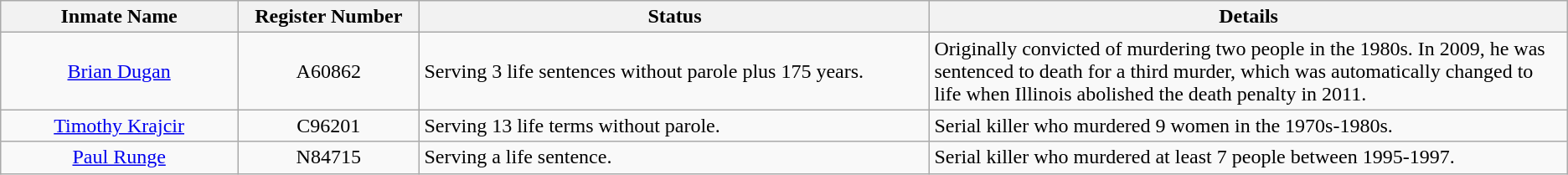<table class="wikitable sortable">
<tr>
<th width=13%>Inmate Name</th>
<th width=10%>Register Number</th>
<th width=28%>Status</th>
<th width=35%>Details</th>
</tr>
<tr>
<td style="text-align:center;"><a href='#'>Brian Dugan</a></td>
<td style="text-align:center;">A60862</td>
<td>Serving 3 life sentences without parole plus 175 years.</td>
<td>Originally convicted of murdering two people in the 1980s. In 2009, he was sentenced to death for a third murder, which was automatically changed to life when Illinois abolished the death penalty in 2011.</td>
</tr>
<tr>
<td style="text-align:center;"><a href='#'>Timothy Krajcir</a></td>
<td style="text-align:center;">C96201</td>
<td>Serving 13 life terms without parole.</td>
<td>Serial killer who murdered 9 women in the 1970s-1980s.</td>
</tr>
<tr>
<td style="text-align:center;"><a href='#'>Paul Runge</a></td>
<td style="text-align:center;">N84715</td>
<td>Serving a life sentence.</td>
<td>Serial killer who murdered at least 7 people between 1995-1997.</td>
</tr>
</table>
